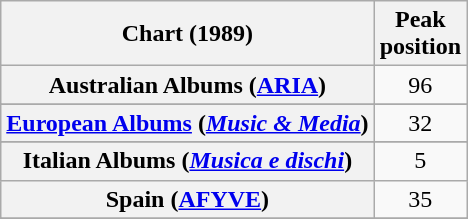<table class="wikitable sortable plainrowheaders" style="text-align:center">
<tr>
<th scope="col">Chart (1989)</th>
<th scope="col">Peak<br> position</th>
</tr>
<tr>
<th scope="row">Australian Albums (<a href='#'>ARIA</a>)</th>
<td>96</td>
</tr>
<tr>
</tr>
<tr>
<th scope="row"><a href='#'>European Albums</a> (<em><a href='#'>Music & Media</a></em>)</th>
<td>32</td>
</tr>
<tr>
</tr>
<tr>
<th scope="row">Italian Albums (<em><a href='#'>Musica e dischi</a></em>)</th>
<td>5</td>
</tr>
<tr>
<th scope="row">Spain (<a href='#'>AFYVE</a>)</th>
<td>35</td>
</tr>
<tr>
</tr>
<tr>
</tr>
</table>
